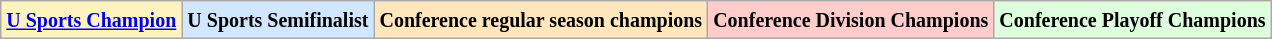<table class="wikitable">
<tr>
<td bgcolor="#FFF3BF"><small><strong><a href='#'>U Sports Champion</a> </strong></small></td>
<td bgcolor="#D0E7FF"><small><strong>U Sports Semifinalist</strong></small></td>
<td bgcolor="#FFE6BD"><small><strong>Conference regular season champions</strong></small></td>
<td bgcolor="#FFCCCC"><small><strong>Conference Division Champions</strong></small></td>
<td bgcolor="#ddffdd"><small><strong>Conference Playoff Champions</strong></small></td>
</tr>
</table>
